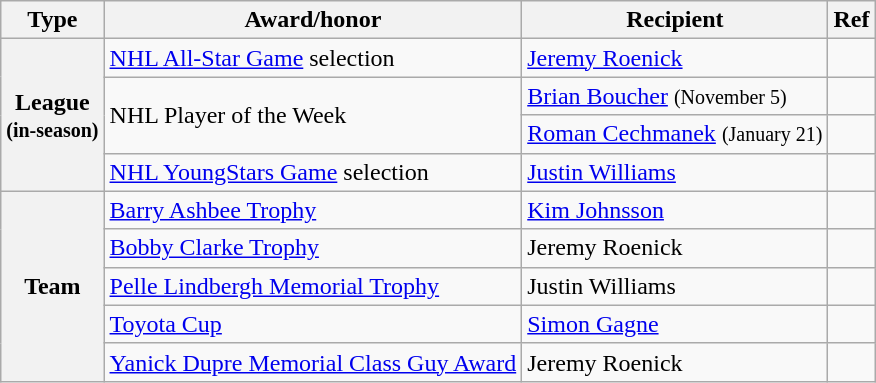<table class="wikitable">
<tr>
<th scope="col">Type</th>
<th scope="col">Award/honor</th>
<th scope="col">Recipient</th>
<th scope="col">Ref</th>
</tr>
<tr>
<th scope="row" rowspan="4">League<br><small>(in-season)</small></th>
<td><a href='#'>NHL All-Star Game</a> selection</td>
<td><a href='#'>Jeremy Roenick</a></td>
<td></td>
</tr>
<tr>
<td rowspan="2">NHL Player of the Week</td>
<td><a href='#'>Brian Boucher</a> <small>(November 5)</small></td>
<td></td>
</tr>
<tr>
<td><a href='#'>Roman Cechmanek</a> <small>(January 21)</small></td>
<td></td>
</tr>
<tr>
<td><a href='#'>NHL YoungStars Game</a> selection</td>
<td><a href='#'>Justin Williams</a></td>
<td></td>
</tr>
<tr>
<th scope="row" rowspan="5">Team</th>
<td><a href='#'>Barry Ashbee Trophy</a></td>
<td><a href='#'>Kim Johnsson</a></td>
<td></td>
</tr>
<tr>
<td><a href='#'>Bobby Clarke Trophy</a></td>
<td>Jeremy Roenick</td>
<td></td>
</tr>
<tr>
<td><a href='#'>Pelle Lindbergh Memorial Trophy</a></td>
<td>Justin Williams</td>
<td></td>
</tr>
<tr>
<td><a href='#'>Toyota Cup</a></td>
<td><a href='#'>Simon Gagne</a></td>
<td></td>
</tr>
<tr>
<td><a href='#'>Yanick Dupre Memorial Class Guy Award</a></td>
<td>Jeremy Roenick</td>
<td></td>
</tr>
</table>
